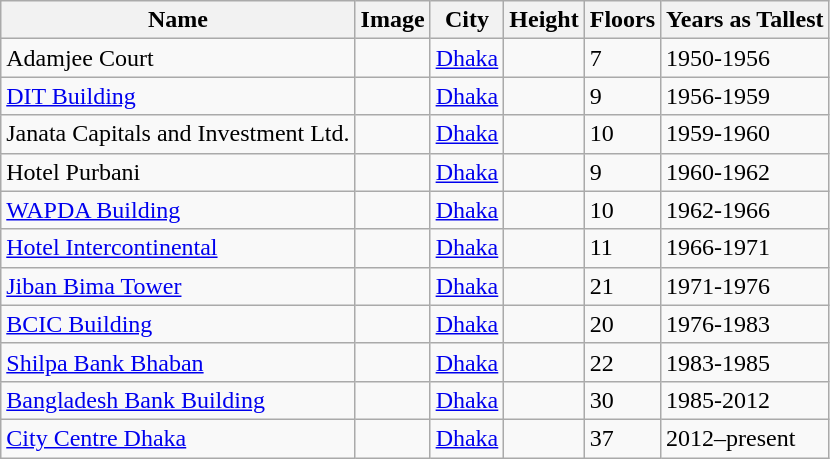<table class="sortable wikitable">
<tr>
<th>Name</th>
<th>Image</th>
<th>City</th>
<th>Height</th>
<th>Floors</th>
<th>Years as Tallest</th>
</tr>
<tr>
<td>Adamjee Court</td>
<td></td>
<td><a href='#'>Dhaka</a></td>
<td></td>
<td>7</td>
<td>1950-1956</td>
</tr>
<tr>
<td><a href='#'>DIT Building</a></td>
<td></td>
<td><a href='#'>Dhaka</a></td>
<td></td>
<td>9</td>
<td>1956-1959</td>
</tr>
<tr>
<td>Janata Capitals and Investment Ltd.</td>
<td></td>
<td><a href='#'>Dhaka</a></td>
<td></td>
<td>10</td>
<td>1959-1960</td>
</tr>
<tr>
<td>Hotel Purbani</td>
<td></td>
<td><a href='#'>Dhaka</a></td>
<td></td>
<td>9</td>
<td>1960-1962</td>
</tr>
<tr>
<td><a href='#'>WAPDA Building</a></td>
<td></td>
<td><a href='#'>Dhaka</a></td>
<td></td>
<td>10</td>
<td>1962-1966</td>
</tr>
<tr>
<td><a href='#'>Hotel Intercontinental</a></td>
<td></td>
<td><a href='#'>Dhaka</a></td>
<td></td>
<td>11</td>
<td>1966-1971</td>
</tr>
<tr>
<td><a href='#'>Jiban Bima Tower</a></td>
<td></td>
<td><a href='#'>Dhaka</a></td>
<td></td>
<td>21</td>
<td>1971-1976</td>
</tr>
<tr>
<td><a href='#'>BCIC Building</a></td>
<td></td>
<td><a href='#'>Dhaka</a></td>
<td></td>
<td>20</td>
<td>1976-1983</td>
</tr>
<tr>
<td><a href='#'>Shilpa Bank Bhaban</a></td>
<td></td>
<td><a href='#'>Dhaka</a></td>
<td></td>
<td>22</td>
<td>1983-1985</td>
</tr>
<tr>
<td><a href='#'>Bangladesh Bank Building</a></td>
<td></td>
<td><a href='#'>Dhaka</a></td>
<td></td>
<td>30</td>
<td>1985-2012</td>
</tr>
<tr>
<td><a href='#'>City Centre Dhaka</a></td>
<td></td>
<td><a href='#'>Dhaka</a></td>
<td></td>
<td>37</td>
<td>2012–present</td>
</tr>
</table>
